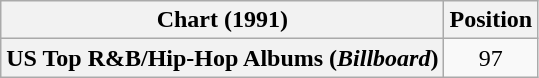<table class="wikitable plainrowheaders" style="text-align:center">
<tr>
<th scope="col">Chart (1991)</th>
<th scope="col">Position</th>
</tr>
<tr>
<th scope="row">US Top R&B/Hip-Hop Albums (<em>Billboard</em>)</th>
<td>97</td>
</tr>
</table>
